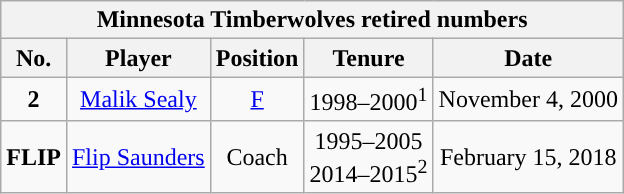<table class="wikitable" style="text-align:center">
<tr>
<th colspan="5">Minnesota Timberwolves retired numbers</th>
</tr>
<tr>
<th>No.</th>
<th>Player</th>
<th>Position</th>
<th>Tenure</th>
<th>Date</th>
</tr>
<tr>
<td><strong>2</strong></td>
<td><a href='#'>Malik Sealy</a></td>
<td><a href='#'>F</a></td>
<td>1998–2000<sup>1</sup></td>
<td>November 4, 2000</td>
</tr>
<tr>
<td><strong>FLIP</strong></td>
<td><a href='#'>Flip Saunders</a></td>
<td>Coach</td>
<td>1995–2005<br>2014–2015<sup>2</sup></td>
<td>February 15, 2018</td>
</tr>
</table>
